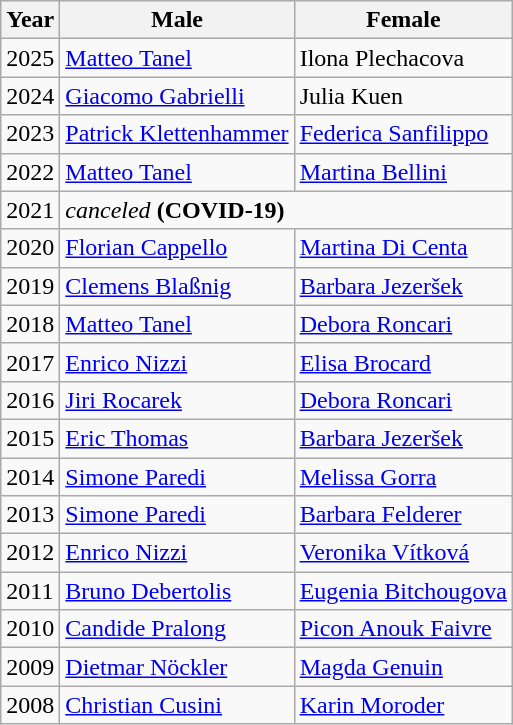<table class="wikitable">
<tr>
<th>Year</th>
<th>Male</th>
<th>Female</th>
</tr>
<tr>
<td>2025</td>
<td><a href='#'>Matteo Tanel</a> </td>
<td>Ilona Plechacova </td>
</tr>
<tr>
<td>2024</td>
<td><a href='#'>Giacomo Gabrielli</a> </td>
<td>Julia Kuen </td>
</tr>
<tr>
<td>2023</td>
<td><a href='#'>Patrick Klettenhammer</a> </td>
<td><a href='#'>Federica Sanfilippo</a> </td>
</tr>
<tr>
<td>2022</td>
<td><a href='#'>Matteo Tanel</a> </td>
<td><a href='#'>Martina Bellini</a> </td>
</tr>
<tr>
<td>2021</td>
<td colspan="2"><em>canceled</em> <strong>(COVID-19)</strong></td>
</tr>
<tr>
<td>2020</td>
<td><a href='#'>Florian Cappello</a> </td>
<td><a href='#'>Martina Di Centa</a> </td>
</tr>
<tr>
<td>2019</td>
<td><a href='#'>Clemens Blaßnig</a> </td>
<td><a href='#'>Barbara Jezeršek</a> </td>
</tr>
<tr>
<td>2018</td>
<td><a href='#'>Matteo Tanel</a> </td>
<td><a href='#'>Debora Roncari</a> </td>
</tr>
<tr>
<td>2017</td>
<td><a href='#'>Enrico Nizzi</a> </td>
<td><a href='#'>Elisa Brocard</a> </td>
</tr>
<tr>
<td>2016</td>
<td><a href='#'>Jiri Rocarek</a> </td>
<td><a href='#'>Debora Roncari</a> </td>
</tr>
<tr>
<td>2015</td>
<td><a href='#'>Eric Thomas</a> </td>
<td><a href='#'>Barbara Jezeršek</a> </td>
</tr>
<tr>
<td>2014</td>
<td><a href='#'>Simone Paredi</a> </td>
<td><a href='#'>Melissa Gorra</a> </td>
</tr>
<tr>
<td>2013</td>
<td><a href='#'>Simone Paredi</a> </td>
<td><a href='#'>Barbara Felderer</a> </td>
</tr>
<tr>
<td>2012</td>
<td><a href='#'>Enrico Nizzi</a> </td>
<td><a href='#'>Veronika Vítková</a> </td>
</tr>
<tr>
<td>2011</td>
<td><a href='#'>Bruno Debertolis</a> </td>
<td><a href='#'>Eugenia Bitchougova</a> </td>
</tr>
<tr>
<td>2010</td>
<td><a href='#'>Candide Pralong</a> </td>
<td><a href='#'>Picon Anouk Faivre</a> </td>
</tr>
<tr>
<td>2009</td>
<td><a href='#'>Dietmar Nöckler</a> </td>
<td><a href='#'>Magda Genuin</a> </td>
</tr>
<tr>
<td>2008</td>
<td><a href='#'>Christian Cusini</a> </td>
<td><a href='#'>Karin Moroder</a> </td>
</tr>
</table>
